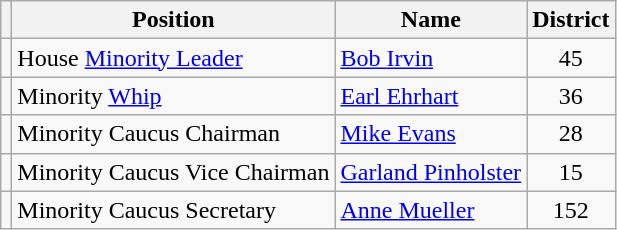<table class="wikitable">
<tr>
<th></th>
<th>Position</th>
<th>Name</th>
<th>District</th>
</tr>
<tr>
<td></td>
<td>House <a href='#'>Minority Leader</a></td>
<td><a href='#'>Bob Irvin</a></td>
<td align=center>45</td>
</tr>
<tr>
<td></td>
<td>Minority <a href='#'>Whip</a></td>
<td><a href='#'>Earl Ehrhart</a></td>
<td align=center>36</td>
</tr>
<tr>
<td></td>
<td>Minority Caucus Chairman</td>
<td><a href='#'>Mike Evans</a></td>
<td align=center>28</td>
</tr>
<tr>
<td></td>
<td>Minority Caucus Vice Chairman</td>
<td><a href='#'>Garland Pinholster</a></td>
<td align=center>15</td>
</tr>
<tr>
<td></td>
<td>Minority Caucus Secretary</td>
<td><a href='#'>Anne Mueller</a></td>
<td align=center>152</td>
</tr>
</table>
